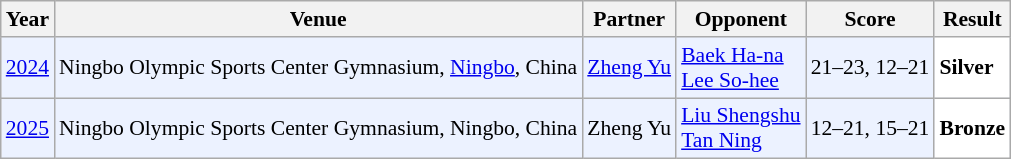<table class="sortable wikitable" style="font-size: 90%;">
<tr>
<th>Year</th>
<th>Venue</th>
<th>Partner</th>
<th>Opponent</th>
<th>Score</th>
<th>Result</th>
</tr>
<tr style="background:#ECF2FF">
<td align="center"><a href='#'>2024</a></td>
<td align="left">Ningbo Olympic Sports Center Gymnasium, <a href='#'>Ningbo</a>, China</td>
<td align="left"> <a href='#'>Zheng Yu</a></td>
<td align="left"> <a href='#'>Baek Ha-na</a><br> <a href='#'>Lee So-hee</a></td>
<td align="left">21–23, 12–21</td>
<td style="text-align:left; background:white"> <strong>Silver</strong></td>
</tr>
<tr style="background:#ECF2FF">
<td align="center"><a href='#'>2025</a></td>
<td align="left">Ningbo Olympic Sports Center Gymnasium, Ningbo, China</td>
<td align="left"> Zheng Yu</td>
<td align="left"> <a href='#'>Liu Shengshu</a><br> <a href='#'>Tan Ning</a></td>
<td align="left">12–21, 15–21</td>
<td style="text-align:left; background: white"> <strong>Bronze</strong></td>
</tr>
</table>
